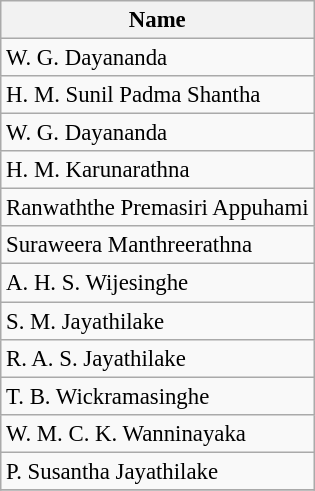<table class="wikitable" style="font-size: 95%;">
<tr>
<th>Name</th>
</tr>
<tr>
<td>W. G. Dayananda</td>
</tr>
<tr>
<td>H. M. Sunil Padma Shantha</td>
</tr>
<tr>
<td>W. G. Dayananda</td>
</tr>
<tr>
<td>H. M. Karunarathna</td>
</tr>
<tr>
<td>Ranwaththe Premasiri Appuhami</td>
</tr>
<tr>
<td>Suraweera Manthreerathna</td>
</tr>
<tr>
<td>A. H. S. Wijesinghe</td>
</tr>
<tr>
<td>S. M. Jayathilake</td>
</tr>
<tr>
<td>R. A. S. Jayathilake</td>
</tr>
<tr>
<td>T. B. Wickramasinghe</td>
</tr>
<tr>
<td>W. M. C. K. Wanninayaka</td>
</tr>
<tr>
<td>P. Susantha Jayathilake</td>
</tr>
<tr>
</tr>
</table>
